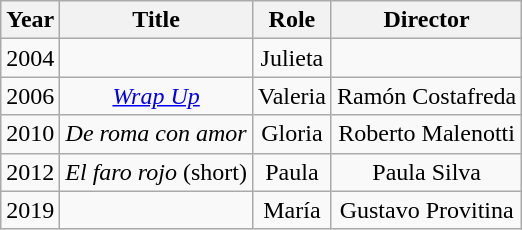<table class="wikitable plainrowheaders" style="text-align:center;" border="1">
<tr>
<th>Year</th>
<th>Title</th>
<th>Role</th>
<th>Director</th>
</tr>
<tr>
<td>2004</td>
<td><em></em></td>
<td>Julieta</td>
<td></td>
</tr>
<tr>
<td>2006</td>
<td><em><a href='#'>Wrap Up</a></em></td>
<td>Valeria</td>
<td>Ramón Costafreda</td>
</tr>
<tr>
<td>2010</td>
<td><em>De roma con amor</em></td>
<td>Gloria</td>
<td>Roberto Malenotti</td>
</tr>
<tr>
<td>2012</td>
<td><em>El faro rojo</em> (short)</td>
<td>Paula</td>
<td>Paula Silva</td>
</tr>
<tr>
<td>2019</td>
<td><em></em></td>
<td>María</td>
<td>Gustavo Provitina</td>
</tr>
</table>
